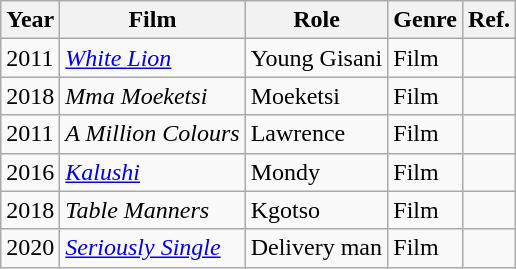<table class="wikitable">
<tr>
<th>Year</th>
<th>Film</th>
<th>Role</th>
<th>Genre</th>
<th>Ref.</th>
</tr>
<tr>
<td>2011</td>
<td><em><a href='#'>White Lion</a></em></td>
<td>Young Gisani</td>
<td>Film</td>
<td></td>
</tr>
<tr>
<td>2018</td>
<td><em>Mma Moeketsi</em></td>
<td>Moeketsi</td>
<td>Film</td>
<td></td>
</tr>
<tr>
<td>2011</td>
<td><em>A Million Colours</em></td>
<td>Lawrence</td>
<td>Film</td>
<td></td>
</tr>
<tr>
<td>2016</td>
<td><em><a href='#'>Kalushi</a></em></td>
<td>Mondy</td>
<td>Film</td>
<td></td>
</tr>
<tr>
<td>2018</td>
<td><em>Table Manners</em></td>
<td>Kgotso</td>
<td>Film</td>
<td></td>
</tr>
<tr>
<td>2020</td>
<td><em><a href='#'>Seriously Single</a></em></td>
<td>Delivery man</td>
<td>Film</td>
<td></td>
</tr>
</table>
